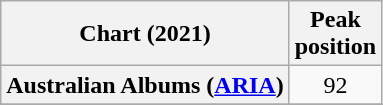<table class="wikitable sortable plainrowheaders" style="text-align:center">
<tr>
<th scope="col">Chart (2021)</th>
<th scope="col">Peak<br>position</th>
</tr>
<tr>
<th scope="row">Australian Albums (<a href='#'>ARIA</a>)</th>
<td>92</td>
</tr>
<tr>
</tr>
<tr>
</tr>
<tr>
</tr>
<tr>
</tr>
<tr>
</tr>
<tr>
</tr>
<tr>
</tr>
<tr>
</tr>
<tr>
</tr>
<tr>
</tr>
<tr>
</tr>
<tr>
</tr>
<tr>
</tr>
<tr>
</tr>
<tr>
</tr>
</table>
